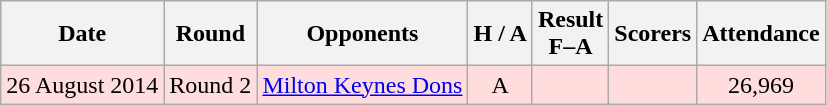<table class="wikitable" style="text-align:center">
<tr>
<th>Date</th>
<th>Round</th>
<th>Opponents</th>
<th>H / A</th>
<th>Result<br>F–A</th>
<th>Scorers</th>
<th>Attendance</th>
</tr>
<tr bgcolor="#ffdddd">
<td>26 August 2014</td>
<td>Round 2</td>
<td><a href='#'>Milton Keynes Dons</a></td>
<td>A</td>
<td></td>
<td></td>
<td>26,969</td>
</tr>
</table>
